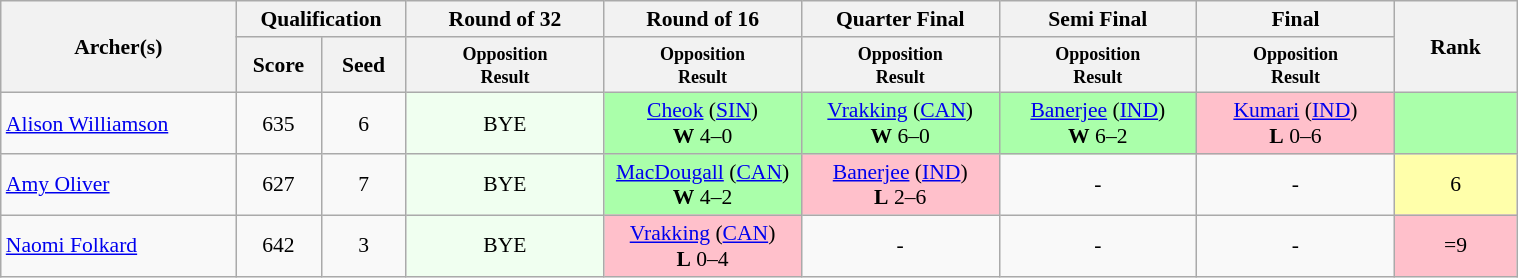<table class=wikitable style="font-size:90%">
<tr>
<th rowspan="2" style="width:150px;">Archer(s)</th>
<th colspan="2" style="width:100px;">Qualification</th>
<th width=125>Round of 32</th>
<th width=125>Round of 16</th>
<th width=125>Quarter Final</th>
<th width=125>Semi Final</th>
<th width=125>Final</th>
<th rowspan="2" style="width:75px;">Rank</th>
</tr>
<tr>
<th width=50>Score</th>
<th width=50>Seed</th>
<th style="line-height:1em"><small>Opposition<br>Result</small></th>
<th style="line-height:1em"><small>Opposition<br>Result</small></th>
<th style="line-height:1em"><small>Opposition<br>Result</small></th>
<th style="line-height:1em"><small>Opposition<br>Result</small></th>
<th style="line-height:1em"><small>Opposition<br>Result</small></th>
</tr>
<tr>
<td><a href='#'>Alison Williamson</a></td>
<td style="text-align:center;">635</td>
<td style="text-align:center;">6</td>
<td style="text-align:center; background:honeydew;">BYE</td>
<td style="text-align:center; background:#afa;"> <a href='#'>Cheok</a> (<a href='#'>SIN</a>)<br><strong>W</strong> 4–0</td>
<td style="text-align:center; background:#afa;"> <a href='#'>Vrakking</a> (<a href='#'>CAN</a>)<br><strong>W</strong> 6–0</td>
<td style="text-align:center; background:#afa;"> <a href='#'>Banerjee</a> (<a href='#'>IND</a>)<br><strong>W</strong> 6–2</td>
<td style="text-align:center; background:pink;"> <a href='#'>Kumari</a> (<a href='#'>IND</a>)<br><strong>L</strong> 0–6</td>
<td style="text-align:center; background:#afa;"></td>
</tr>
<tr>
<td><a href='#'>Amy Oliver</a></td>
<td style="text-align:center;">627</td>
<td style="text-align:center;">7</td>
<td style="text-align:center; background:honeydew;">BYE</td>
<td style="text-align:center; background:#afa;"> <a href='#'>MacDougall</a> (<a href='#'>CAN</a>)<br><strong>W</strong> 4–2</td>
<td style="text-align:center; background:pink;"> <a href='#'>Banerjee</a> (<a href='#'>IND</a>)<br><strong>L</strong> 2–6</td>
<td style="text-align:center;">-</td>
<td style="text-align:center;">-</td>
<td style="text-align:center; background:#ffa;">6</td>
</tr>
<tr>
<td><a href='#'>Naomi Folkard</a></td>
<td style="text-align:center;">642</td>
<td style="text-align:center;">3</td>
<td style="text-align:center; background:honeydew;">BYE</td>
<td style="text-align:center; background:pink;"> <a href='#'>Vrakking</a> (<a href='#'>CAN</a>)<br><strong>L</strong> 0–4</td>
<td style="text-align:center;">-</td>
<td style="text-align:center;">-</td>
<td style="text-align:center;">-</td>
<td style="text-align:center; background:pink;">=9</td>
</tr>
</table>
